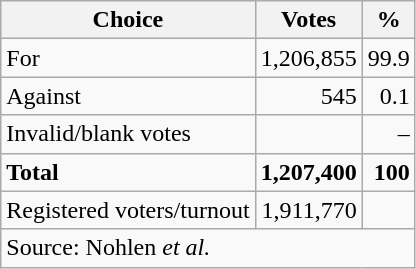<table class=wikitable style=text-align:right>
<tr>
<th>Choice</th>
<th>Votes</th>
<th>%</th>
</tr>
<tr>
<td align=left>For</td>
<td>1,206,855</td>
<td>99.9</td>
</tr>
<tr>
<td align=left>Against</td>
<td>545</td>
<td>0.1</td>
</tr>
<tr>
<td align=left>Invalid/blank votes</td>
<td></td>
<td>–</td>
</tr>
<tr>
<td align=left><strong>Total</strong></td>
<td><strong>1,207,400</strong></td>
<td><strong>100</strong></td>
</tr>
<tr>
<td align=left>Registered voters/turnout</td>
<td>1,911,770</td>
<td></td>
</tr>
<tr>
<td colspan=3 align=left>Source: Nohlen <em>et al.</em></td>
</tr>
</table>
